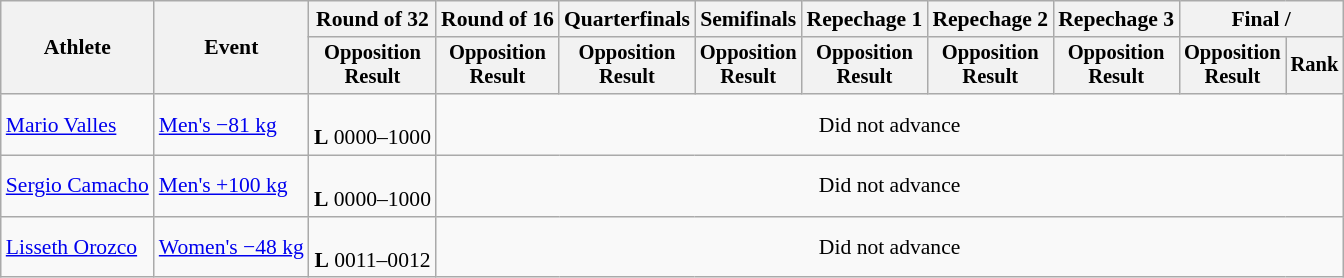<table class="wikitable" style="font-size:90%">
<tr>
<th rowspan="2">Athlete</th>
<th rowspan="2">Event</th>
<th>Round of 32</th>
<th>Round of 16</th>
<th>Quarterfinals</th>
<th>Semifinals</th>
<th>Repechage 1</th>
<th>Repechage 2</th>
<th>Repechage 3</th>
<th colspan=2>Final / </th>
</tr>
<tr style="font-size:95%">
<th>Opposition<br>Result</th>
<th>Opposition<br>Result</th>
<th>Opposition<br>Result</th>
<th>Opposition<br>Result</th>
<th>Opposition<br>Result</th>
<th>Opposition<br>Result</th>
<th>Opposition<br>Result</th>
<th>Opposition<br>Result</th>
<th>Rank</th>
</tr>
<tr align=center>
<td align=left><a href='#'>Mario Valles</a></td>
<td align=left><a href='#'>Men's −81 kg</a></td>
<td><br><strong>L</strong> 0000–1000</td>
<td colspan=8>Did not advance</td>
</tr>
<tr align=center>
<td align=left><a href='#'>Sergio Camacho</a></td>
<td align=left><a href='#'>Men's +100 kg</a></td>
<td><br><strong>L</strong> 0000–1000</td>
<td colspan=8>Did not advance</td>
</tr>
<tr align=center>
<td align=left><a href='#'>Lisseth Orozco</a></td>
<td align=left><a href='#'>Women's −48 kg</a></td>
<td><br><strong>L</strong> 0011–0012</td>
<td colspan=8>Did not advance</td>
</tr>
</table>
